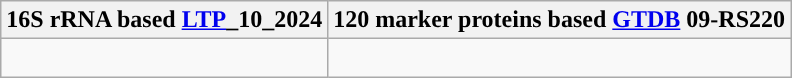<table class="wikitable">
<tr>
<th colspan=1>16S rRNA based <a href='#'>LTP</a>_10_2024</th>
<th colspan=1>120 marker proteins based <a href='#'>GTDB</a> 09-RS220</th>
</tr>
<tr>
<td style="vertical-align:top"><br></td>
<td><br></td>
</tr>
</table>
